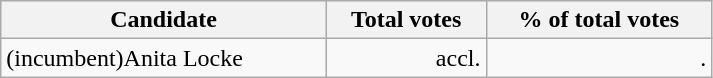<table style="width:475px;" class="wikitable">
<tr bgcolor="#EEEEEE">
<th align="left">Candidate</th>
<th align="right">Total votes</th>
<th align="right">% of total votes</th>
</tr>
<tr>
<td align="left">(incumbent)Anita Locke</td>
<td align="right">accl.</td>
<td align="right">.</td>
</tr>
</table>
